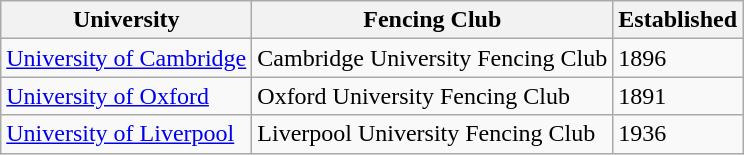<table class="wikitable sortable">
<tr>
<th>University</th>
<th>Fencing Club</th>
<th>Established</th>
</tr>
<tr>
<td><a href='#'>University of Cambridge</a></td>
<td>Cambridge University Fencing Club</td>
<td>1896</td>
</tr>
<tr>
<td><a href='#'>University of Oxford</a></td>
<td>Oxford University Fencing Club</td>
<td>1891</td>
</tr>
<tr>
<td><a href='#'>University of Liverpool</a></td>
<td>Liverpool University Fencing Club</td>
<td>1936</td>
</tr>
</table>
